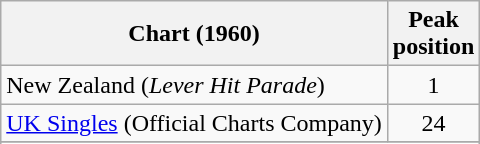<table class="wikitable sortable">
<tr>
<th>Chart (1960)</th>
<th>Peak<br>position</th>
</tr>
<tr>
<td>New Zealand (<em>Lever Hit Parade</em>)</td>
<td style="text-align:center;">1</td>
</tr>
<tr>
<td><a href='#'>UK Singles</a> (Official Charts Company)</td>
<td style="text-align:center">24</td>
</tr>
<tr>
</tr>
<tr>
</tr>
</table>
